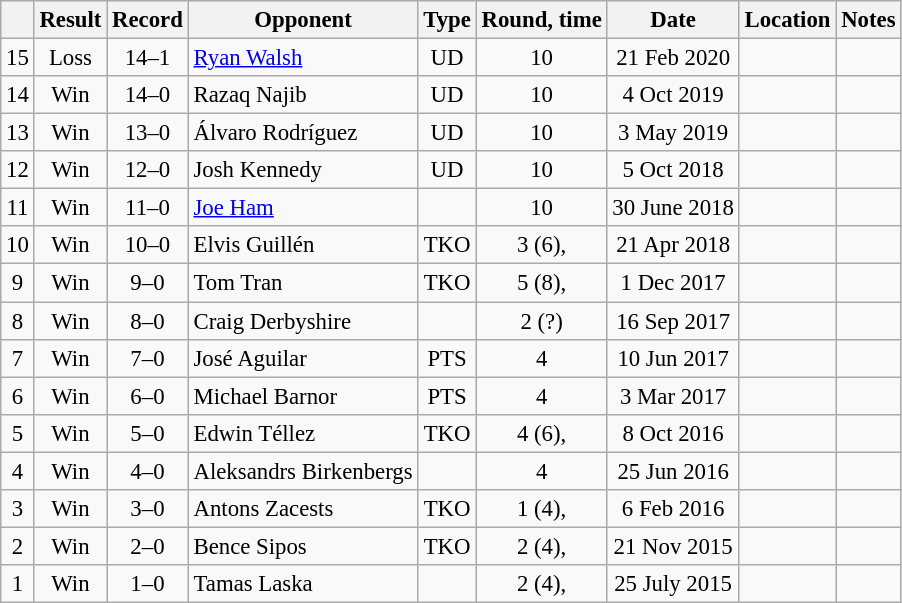<table class="wikitable" style="text-align:center; font-size:95%">
<tr>
<th></th>
<th>Result</th>
<th>Record</th>
<th>Opponent</th>
<th>Type</th>
<th>Round, time</th>
<th>Date</th>
<th>Location</th>
<th>Notes</th>
</tr>
<tr>
<td>15</td>
<td>Loss</td>
<td>14–1</td>
<td style="text-align:left;"> <a href='#'>Ryan Walsh</a></td>
<td>UD</td>
<td>10</td>
<td>21 Feb 2020</td>
<td style="text-align:left;"> </td>
<td align=left></td>
</tr>
<tr>
<td>14</td>
<td>Win</td>
<td>14–0</td>
<td style="text-align:left;"> Razaq Najib</td>
<td>UD</td>
<td>10</td>
<td>4 Oct 2019</td>
<td style="text-align:left;"> </td>
<td align=left></td>
</tr>
<tr>
<td>13</td>
<td>Win</td>
<td>13–0</td>
<td style="text-align:left;"> Álvaro Rodríguez</td>
<td>UD</td>
<td>10</td>
<td>3 May 2019</td>
<td style="text-align:left;"> </td>
<td style="text-align:left;"></td>
</tr>
<tr>
<td>12</td>
<td>Win</td>
<td>12–0</td>
<td style="text-align:left;"> Josh Kennedy</td>
<td>UD</td>
<td>10</td>
<td>5 Oct 2018</td>
<td style="text-align:left;"> </td>
<td style="text-align:left;"></td>
</tr>
<tr>
<td>11</td>
<td>Win</td>
<td>11–0</td>
<td style="text-align:left;"> <a href='#'>Joe Ham</a></td>
<td></td>
<td>10</td>
<td>30 June 2018</td>
<td style="text-align:left;"> </td>
<td style="text-align:left;"></td>
</tr>
<tr>
<td>10</td>
<td>Win</td>
<td>10–0</td>
<td style="text-align:left;"> Elvis Guillén</td>
<td>TKO</td>
<td>3 (6), </td>
<td>21 Apr 2018</td>
<td style="text-align:left;"> </td>
<td></td>
</tr>
<tr>
<td>9</td>
<td>Win</td>
<td>9–0</td>
<td style="text-align:left;"> Tom Tran</td>
<td>TKO</td>
<td>5 (8), </td>
<td>1 Dec 2017</td>
<td style="text-align:left;"> </td>
<td></td>
</tr>
<tr>
<td>8</td>
<td>Win</td>
<td>8–0</td>
<td style="text-align:left;"> Craig Derbyshire</td>
<td></td>
<td>2 (?)</td>
<td>16 Sep 2017</td>
<td style="text-align:left;"> </td>
<td></td>
</tr>
<tr>
<td>7</td>
<td>Win</td>
<td>7–0</td>
<td style="text-align:left;"> José Aguilar</td>
<td>PTS</td>
<td>4</td>
<td>10 Jun 2017</td>
<td style="text-align:left;"> </td>
<td></td>
</tr>
<tr>
<td>6</td>
<td>Win</td>
<td>6–0</td>
<td style="text-align:left;"> Michael Barnor</td>
<td>PTS</td>
<td>4</td>
<td>3 Mar 2017</td>
<td style="text-align:left;"> </td>
<td></td>
</tr>
<tr>
<td>5</td>
<td>Win</td>
<td>5–0</td>
<td style="text-align:left;"> Edwin Téllez</td>
<td>TKO</td>
<td>4 (6), </td>
<td>8 Oct 2016</td>
<td style="text-align:left;"> </td>
<td></td>
</tr>
<tr>
<td>4</td>
<td>Win</td>
<td>4–0</td>
<td style="text-align:left;"> Aleksandrs Birkenbergs</td>
<td></td>
<td>4</td>
<td>25 Jun 2016</td>
<td style="text-align:left;"> </td>
<td></td>
</tr>
<tr>
<td>3</td>
<td>Win</td>
<td>3–0</td>
<td style="text-align:left;"> Antons Zacests</td>
<td>TKO</td>
<td>1 (4), </td>
<td>6 Feb 2016</td>
<td style="text-align:left;"> </td>
<td></td>
</tr>
<tr>
<td>2</td>
<td>Win</td>
<td>2–0</td>
<td style="text-align:left;"> Bence Sipos</td>
<td>TKO</td>
<td>2 (4), </td>
<td>21 Nov 2015</td>
<td style="text-align:left;"> </td>
<td></td>
</tr>
<tr>
<td>1</td>
<td>Win</td>
<td>1–0</td>
<td style="text-align:left;"> Tamas Laska</td>
<td></td>
<td>2 (4), </td>
<td>25 July 2015</td>
<td style="text-align:left;"> </td>
<td></td>
</tr>
</table>
